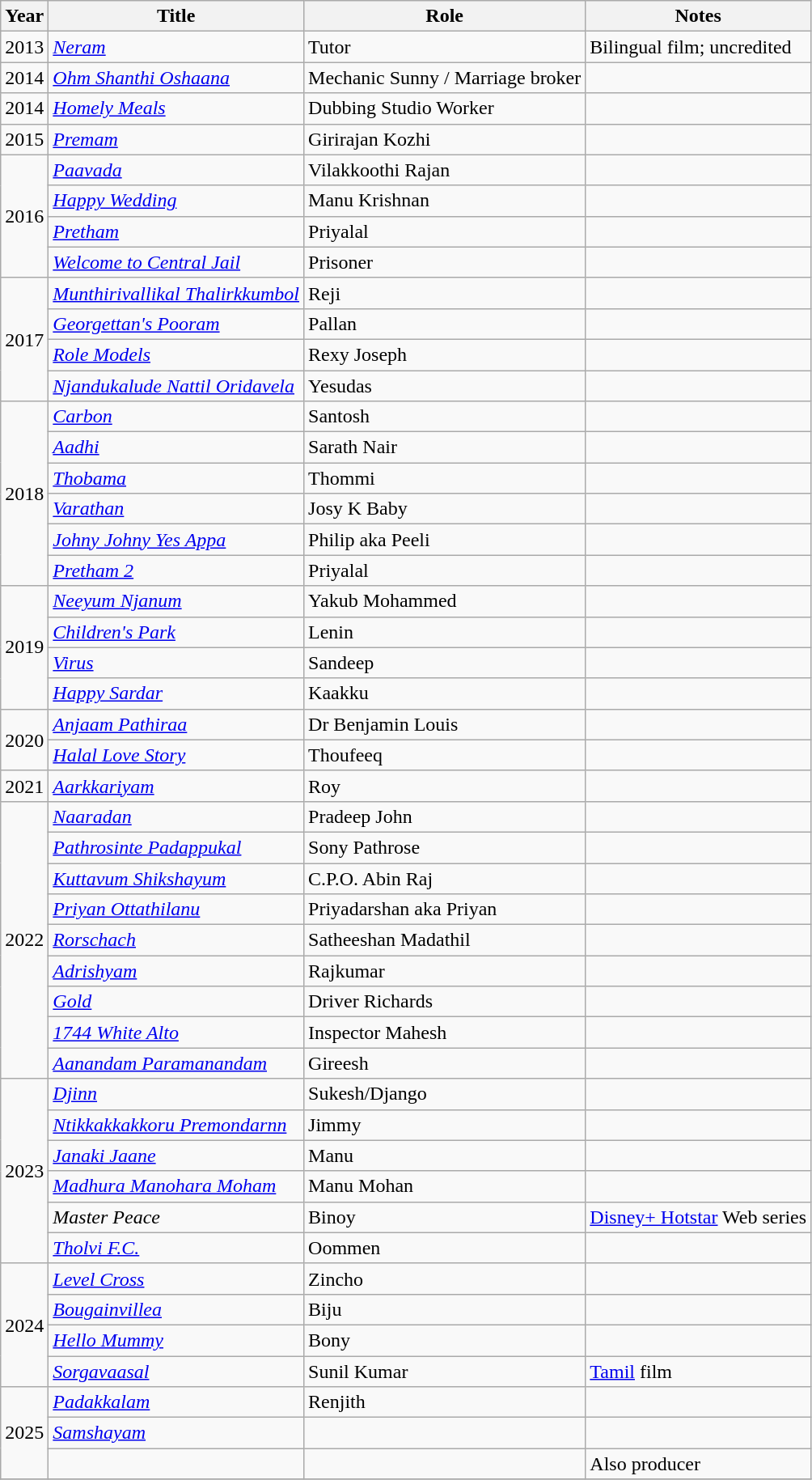<table class="wikitable sortable">
<tr>
<th>Year</th>
<th>Title</th>
<th>Role</th>
<th class="unsortable">Notes</th>
</tr>
<tr>
<td>2013</td>
<td><em><a href='#'>Neram</a></em></td>
<td>Tutor</td>
<td>Bilingual film; uncredited</td>
</tr>
<tr>
<td>2014</td>
<td><em><a href='#'>Ohm Shanthi Oshaana</a></em></td>
<td>Mechanic Sunny / Marriage broker</td>
<td></td>
</tr>
<tr>
<td>2014</td>
<td><em><a href='#'>Homely Meals</a></em></td>
<td>Dubbing Studio Worker</td>
<td></td>
</tr>
<tr>
<td>2015</td>
<td><em><a href='#'>Premam</a></em></td>
<td>Girirajan Kozhi</td>
<td></td>
</tr>
<tr>
<td rowspan="4">2016</td>
<td><em><a href='#'>Paavada</a></em></td>
<td>Vilakkoothi Rajan</td>
<td></td>
</tr>
<tr>
<td><em><a href='#'>Happy Wedding</a></em></td>
<td>Manu Krishnan</td>
<td></td>
</tr>
<tr>
<td><em><a href='#'>Pretham</a></em></td>
<td>Priyalal</td>
<td></td>
</tr>
<tr>
<td><em><a href='#'>Welcome to Central Jail</a></em></td>
<td>Prisoner</td>
<td></td>
</tr>
<tr>
<td rowspan="4">2017</td>
<td><em><a href='#'>Munthirivallikal Thalirkkumbol </a></em></td>
<td>Reji</td>
<td></td>
</tr>
<tr>
<td><em><a href='#'>Georgettan's Pooram </a></em></td>
<td>Pallan</td>
<td></td>
</tr>
<tr>
<td><em><a href='#'>Role Models</a></em></td>
<td>Rexy Joseph</td>
<td></td>
</tr>
<tr>
<td><em><a href='#'>Njandukalude Nattil Oridavela</a></em></td>
<td>Yesudas</td>
<td></td>
</tr>
<tr>
<td rowspan="6">2018</td>
<td><em><a href='#'>Carbon</a></em></td>
<td>Santosh</td>
<td></td>
</tr>
<tr>
<td><em><a href='#'>Aadhi</a></em></td>
<td>Sarath Nair</td>
<td></td>
</tr>
<tr>
<td><em><a href='#'>Thobama</a></em></td>
<td>Thommi</td>
<td></td>
</tr>
<tr>
<td><em><a href='#'>Varathan</a></em></td>
<td>Josy K Baby</td>
<td></td>
</tr>
<tr Negative role>
<td><em><a href='#'>Johny Johny Yes Appa</a></em></td>
<td>Philip aka Peeli</td>
<td></td>
</tr>
<tr>
<td><em><a href='#'>Pretham 2</a></em></td>
<td>Priyalal</td>
<td></td>
</tr>
<tr>
<td rowspan="4">2019</td>
<td><em><a href='#'>Neeyum Njanum</a></em></td>
<td>Yakub Mohammed</td>
<td></td>
</tr>
<tr>
<td><em><a href='#'>Children's Park</a></em></td>
<td>Lenin</td>
<td></td>
</tr>
<tr>
<td><em><a href='#'>Virus</a></em></td>
<td>Sandeep</td>
<td></td>
</tr>
<tr>
<td><em><a href='#'>Happy Sardar</a></em></td>
<td>Kaakku</td>
<td></td>
</tr>
<tr>
<td rowspan="2">2020</td>
<td><em><a href='#'>Anjaam Pathiraa</a></em></td>
<td>Dr Benjamin Louis</td>
<td></td>
</tr>
<tr>
<td><em><a href='#'>Halal Love Story</a></em></td>
<td>Thoufeeq</td>
<td></td>
</tr>
<tr>
<td>2021</td>
<td><em><a href='#'>Aarkkariyam</a></em></td>
<td>Roy</td>
<td></td>
</tr>
<tr>
<td rowspan="9">2022</td>
<td><em><a href='#'>Naaradan</a></em></td>
<td>Pradeep John</td>
<td></td>
</tr>
<tr>
<td><em><a href='#'>Pathrosinte Padappukal</a></em></td>
<td>Sony Pathrose</td>
<td></td>
</tr>
<tr>
<td><em><a href='#'>Kuttavum Shikshayum</a></em></td>
<td>C.P.O. Abin Raj</td>
<td></td>
</tr>
<tr>
<td><em><a href='#'>Priyan Ottathilanu</a></em></td>
<td>Priyadarshan aka Priyan</td>
<td></td>
</tr>
<tr>
<td><em><a href='#'>Rorschach</a></em></td>
<td>Satheeshan Madathil</td>
<td></td>
</tr>
<tr>
<td><em><a href='#'>Adrishyam</a></em></td>
<td>Rajkumar</td>
<td></td>
</tr>
<tr>
<td><em><a href='#'>Gold</a></em></td>
<td>Driver Richards</td>
<td></td>
</tr>
<tr>
<td><em><a href='#'>1744 White Alto</a></em></td>
<td>Inspector Mahesh</td>
<td></td>
</tr>
<tr>
<td><em><a href='#'>Aanandam Paramanandam</a></em></td>
<td>Gireesh</td>
<td></td>
</tr>
<tr>
<td rowspan="6">2023</td>
<td><em><a href='#'>Djinn</a></em></td>
<td>Sukesh/Django</td>
<td></td>
</tr>
<tr>
<td><em><a href='#'>Ntikkakkakkoru Premondarnn</a></em></td>
<td>Jimmy</td>
<td></td>
</tr>
<tr>
<td><em><a href='#'>Janaki Jaane</a></em></td>
<td>Manu</td>
<td></td>
</tr>
<tr>
<td><em><a href='#'>Madhura Manohara Moham</a></em></td>
<td>Manu Mohan</td>
<td></td>
</tr>
<tr>
<td><em>Master Peace</em></td>
<td>Binoy</td>
<td><a href='#'>Disney+ Hotstar</a> Web series</td>
</tr>
<tr>
<td><em><a href='#'>Tholvi F.C.</a></em></td>
<td>Oommen</td>
<td></td>
</tr>
<tr>
<td rowspan=4>2024</td>
<td><em><a href='#'>Level Cross</a></em></td>
<td>Zincho</td>
<td></td>
</tr>
<tr>
<td><em><a href='#'>Bougainvillea</a></em></td>
<td>Biju</td>
<td></td>
</tr>
<tr>
<td><em><a href='#'>Hello Mummy</a></em></td>
<td>Bony</td>
<td></td>
</tr>
<tr>
<td><em><a href='#'>Sorgavaasal</a></em></td>
<td>Sunil Kumar</td>
<td><a href='#'>Tamil</a> film</td>
</tr>
<tr>
<td rowspan=3>2025</td>
<td><em><a href='#'>Padakkalam</a></em></td>
<td>Renjith</td>
<td></td>
</tr>
<tr>
<td><em><a href='#'>Samshayam</a></em></td>
<td></td>
<td></td>
</tr>
<tr>
<td></td>
<td></td>
<td>Also producer</td>
</tr>
<tr>
</tr>
</table>
